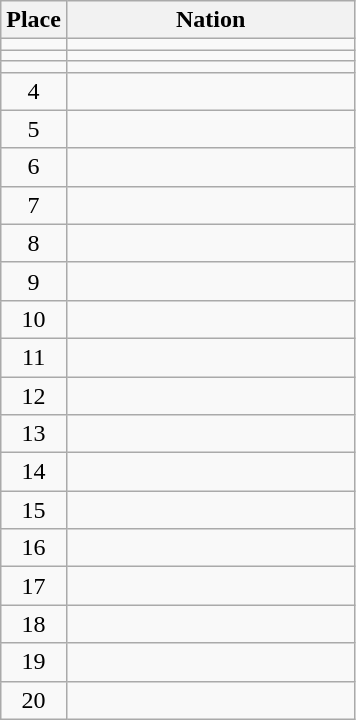<table class=wikitable style=text-align:center>
<tr>
<th width=35>Place</th>
<th width=185>Nation</th>
</tr>
<tr>
<td></td>
<td style=text-align:left></td>
</tr>
<tr>
<td></td>
<td style=text-align:left></td>
</tr>
<tr>
<td></td>
<td style=text-align:left></td>
</tr>
<tr>
<td>4</td>
<td style=text-align:left></td>
</tr>
<tr>
<td>5</td>
<td style=text-align:left></td>
</tr>
<tr>
<td>6</td>
<td style=text-align:left></td>
</tr>
<tr>
<td>7</td>
<td style=text-align:left></td>
</tr>
<tr>
<td>8</td>
<td style=text-align:left></td>
</tr>
<tr>
<td>9</td>
<td style=text-align:left></td>
</tr>
<tr>
<td>10</td>
<td style=text-align:left></td>
</tr>
<tr>
<td>11</td>
<td style=text-align:left></td>
</tr>
<tr>
<td>12</td>
<td style=text-align:left></td>
</tr>
<tr>
<td>13</td>
<td style=text-align:left></td>
</tr>
<tr>
<td>14</td>
<td style=text-align:left></td>
</tr>
<tr>
<td>15</td>
<td style=text-align:left></td>
</tr>
<tr>
<td>16</td>
<td style=text-align:left></td>
</tr>
<tr>
<td>17</td>
<td style=text-align:left></td>
</tr>
<tr>
<td>18</td>
<td style=text-align:left></td>
</tr>
<tr>
<td>19</td>
<td style=text-align:left></td>
</tr>
<tr>
<td>20</td>
<td style=text-align:left></td>
</tr>
</table>
